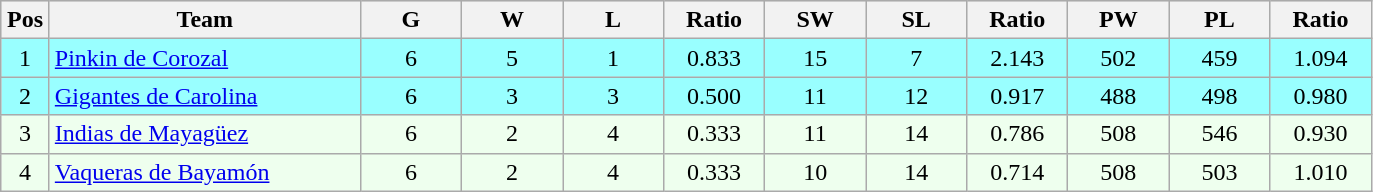<table class=wikitable style="text-align:center">
<tr bgcolor="#DCDCDC">
<th width="25">Pos</th>
<th width="200">Team</th>
<th width="60">G</th>
<th width="60">W</th>
<th width="60">L</th>
<th width="60">Ratio</th>
<th width="60">SW</th>
<th width="60">SL</th>
<th width="60">Ratio</th>
<th width="60">PW</th>
<th width="60">PL</th>
<th width="60">Ratio</th>
</tr>
<tr bgcolor=#99FFFF>
<td>1</td>
<td align=left><a href='#'>Pinkin de Corozal</a></td>
<td>6</td>
<td>5</td>
<td>1</td>
<td>0.833</td>
<td>15</td>
<td>7</td>
<td>2.143</td>
<td>502</td>
<td>459</td>
<td>1.094</td>
</tr>
<tr bgcolor=#99FFFF>
<td>2</td>
<td align=left><a href='#'>Gigantes de Carolina</a></td>
<td>6</td>
<td>3</td>
<td>3</td>
<td>0.500</td>
<td>11</td>
<td>12</td>
<td>0.917</td>
<td>488</td>
<td>498</td>
<td>0.980</td>
</tr>
<tr bgcolor=#eeffee>
<td>3</td>
<td align=left><a href='#'>Indias de Mayagüez</a></td>
<td>6</td>
<td>2</td>
<td>4</td>
<td>0.333</td>
<td>11</td>
<td>14</td>
<td>0.786</td>
<td>508</td>
<td>546</td>
<td>0.930</td>
</tr>
<tr bgcolor=#eeffee>
<td>4</td>
<td align=left><a href='#'>Vaqueras de Bayamón</a></td>
<td>6</td>
<td>2</td>
<td>4</td>
<td>0.333</td>
<td>10</td>
<td>14</td>
<td>0.714</td>
<td>508</td>
<td>503</td>
<td>1.010</td>
</tr>
</table>
